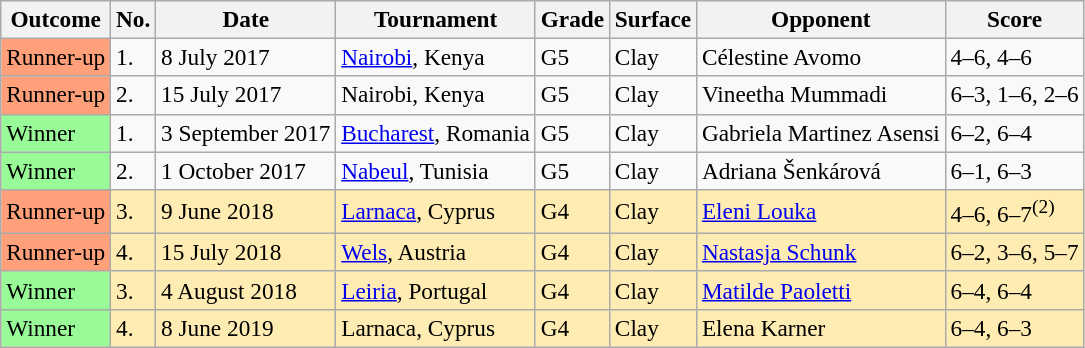<table class="wikitable" style=font-size:97%>
<tr>
<th>Outcome</th>
<th>No.</th>
<th>Date</th>
<th>Tournament</th>
<th>Grade</th>
<th>Surface</th>
<th>Opponent</th>
<th>Score</th>
</tr>
<tr>
<td style="background:#ffa07a;">Runner-up</td>
<td>1.</td>
<td>8 July 2017</td>
<td><a href='#'>Nairobi</a>, Kenya</td>
<td>G5</td>
<td>Clay</td>
<td> Célestine Avomo</td>
<td>4–6, 4–6</td>
</tr>
<tr>
<td style="background:#ffa07a;">Runner-up</td>
<td>2.</td>
<td>15 July 2017</td>
<td>Nairobi, Kenya</td>
<td>G5</td>
<td>Clay</td>
<td> Vineetha Mummadi</td>
<td>6–3, 1–6, 2–6</td>
</tr>
<tr>
<td bgcolor="98FB98">Winner</td>
<td>1.</td>
<td>3 September 2017</td>
<td><a href='#'>Bucharest</a>, Romania</td>
<td>G5</td>
<td>Clay</td>
<td> Gabriela Martinez Asensi</td>
<td>6–2, 6–4</td>
</tr>
<tr>
<td bgcolor="98FB98">Winner</td>
<td>2.</td>
<td>1 October 2017</td>
<td><a href='#'>Nabeul</a>, Tunisia</td>
<td>G5</td>
<td>Clay</td>
<td> Adriana Šenkárová</td>
<td>6–1, 6–3</td>
</tr>
<tr bgcolor=#ffecb2>
<td style="background:#ffa07a;">Runner-up</td>
<td>3.</td>
<td>9 June 2018</td>
<td><a href='#'>Larnaca</a>, Cyprus</td>
<td>G4</td>
<td>Clay</td>
<td> <a href='#'>Eleni Louka</a></td>
<td>4–6, 6–7<sup>(2)</sup></td>
</tr>
<tr bgcolor=#ffecb2>
<td style="background:#ffa07a;">Runner-up</td>
<td>4.</td>
<td>15 July 2018</td>
<td><a href='#'>Wels</a>, Austria</td>
<td>G4</td>
<td>Clay</td>
<td> <a href='#'>Nastasja Schunk</a></td>
<td>6–2, 3–6, 5–7</td>
</tr>
<tr bgcolor=#ffecb2>
<td bgcolor="98FB98">Winner</td>
<td>3.</td>
<td>4 August 2018</td>
<td><a href='#'>Leiria</a>, Portugal</td>
<td>G4</td>
<td>Clay</td>
<td> <a href='#'>Matilde Paoletti</a></td>
<td>6–4, 6–4</td>
</tr>
<tr bgcolor=#ffecb2>
<td bgcolor="98FB98">Winner</td>
<td>4.</td>
<td>8 June 2019</td>
<td>Larnaca, Cyprus</td>
<td>G4</td>
<td>Clay</td>
<td> Elena Karner</td>
<td>6–4, 6–3</td>
</tr>
</table>
